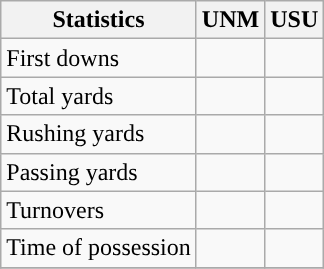<table class="wikitable" style="float: left;">
<tr>
<th>Statistics</th>
<th>UNM</th>
<th>USU</th>
</tr>
<tr>
<td>First downs</td>
<td></td>
<td></td>
</tr>
<tr>
<td>Total yards</td>
<td></td>
<td></td>
</tr>
<tr>
<td>Rushing yards</td>
<td></td>
<td></td>
</tr>
<tr>
<td>Passing yards</td>
<td></td>
<td></td>
</tr>
<tr>
<td>Turnovers</td>
<td></td>
<td></td>
</tr>
<tr>
<td>Time of possession</td>
<td></td>
<td></td>
</tr>
<tr>
</tr>
</table>
